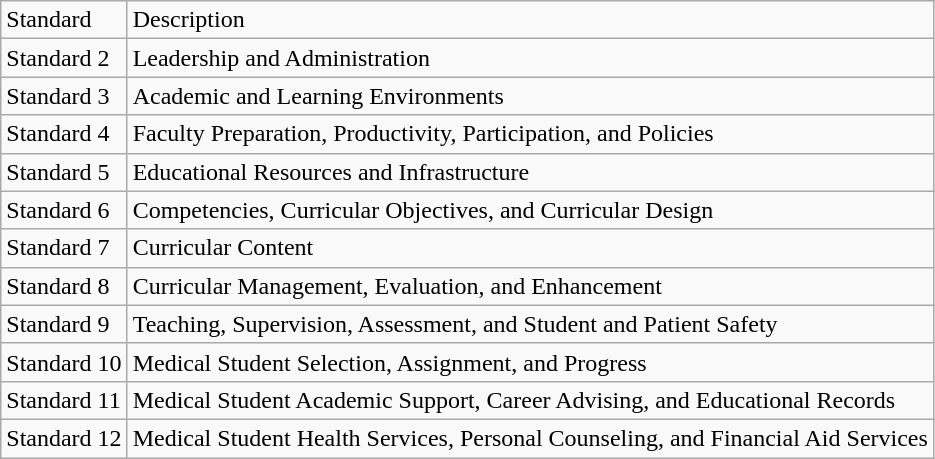<table class="wikitable">
<tr>
<td>Standard</td>
<td>Description</td>
</tr>
<tr>
<td>Standard 2</td>
<td>Leadership and Administration</td>
</tr>
<tr>
<td>Standard 3</td>
<td>Academic and Learning Environments</td>
</tr>
<tr>
<td>Standard 4</td>
<td>Faculty Preparation, Productivity, Participation, and Policies</td>
</tr>
<tr>
<td>Standard 5</td>
<td>Educational Resources and Infrastructure</td>
</tr>
<tr>
<td>Standard 6</td>
<td>Competencies, Curricular Objectives, and Curricular Design</td>
</tr>
<tr>
<td>Standard 7</td>
<td>Curricular Content</td>
</tr>
<tr>
<td>Standard 8</td>
<td>Curricular Management, Evaluation, and Enhancement</td>
</tr>
<tr>
<td>Standard 9</td>
<td>Teaching, Supervision, Assessment, and Student and Patient Safety</td>
</tr>
<tr>
<td>Standard 10</td>
<td>Medical Student Selection, Assignment, and Progress</td>
</tr>
<tr>
<td>Standard 11</td>
<td>Medical Student Academic Support, Career Advising, and Educational Records</td>
</tr>
<tr>
<td>Standard 12</td>
<td>Medical Student Health Services, Personal Counseling, and Financial Aid Services</td>
</tr>
</table>
